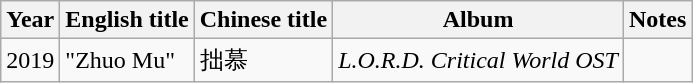<table class="wikitable">
<tr>
<th>Year</th>
<th>English title</th>
<th>Chinese title</th>
<th>Album</th>
<th>Notes</th>
</tr>
<tr>
<td>2019</td>
<td>"Zhuo Mu"</td>
<td>拙慕</td>
<td><em>L.O.R.D. Critical World OST</em></td>
<td></td>
</tr>
</table>
